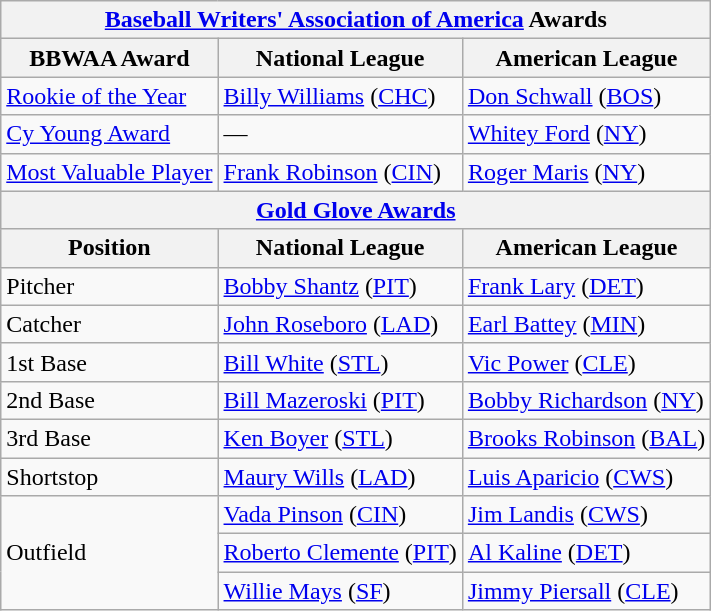<table class="wikitable">
<tr>
<th colspan="3"><a href='#'>Baseball Writers' Association of America</a> Awards</th>
</tr>
<tr>
<th>BBWAA Award</th>
<th>National League</th>
<th>American League</th>
</tr>
<tr>
<td><a href='#'>Rookie of the Year</a></td>
<td><a href='#'>Billy Williams</a> (<a href='#'>CHC</a>)</td>
<td><a href='#'>Don Schwall</a> (<a href='#'>BOS</a>)</td>
</tr>
<tr>
<td><a href='#'>Cy Young Award</a></td>
<td>—</td>
<td><a href='#'>Whitey Ford</a> (<a href='#'>NY</a>)</td>
</tr>
<tr>
<td><a href='#'>Most Valuable Player</a></td>
<td><a href='#'>Frank Robinson</a> (<a href='#'>CIN</a>)</td>
<td><a href='#'>Roger Maris</a> (<a href='#'>NY</a>)</td>
</tr>
<tr>
<th colspan="3"><a href='#'>Gold Glove Awards</a></th>
</tr>
<tr>
<th>Position</th>
<th>National League</th>
<th>American League</th>
</tr>
<tr>
<td>Pitcher</td>
<td><a href='#'>Bobby Shantz</a> (<a href='#'>PIT</a>)</td>
<td><a href='#'>Frank Lary</a> (<a href='#'>DET</a>)</td>
</tr>
<tr>
<td>Catcher</td>
<td><a href='#'>John Roseboro</a> (<a href='#'>LAD</a>)</td>
<td><a href='#'>Earl Battey</a> (<a href='#'>MIN</a>)</td>
</tr>
<tr>
<td>1st Base</td>
<td><a href='#'>Bill White</a> (<a href='#'>STL</a>)</td>
<td><a href='#'>Vic Power</a> (<a href='#'>CLE</a>)</td>
</tr>
<tr>
<td>2nd Base</td>
<td><a href='#'>Bill Mazeroski</a> (<a href='#'>PIT</a>)</td>
<td><a href='#'>Bobby Richardson</a> (<a href='#'>NY</a>)</td>
</tr>
<tr>
<td>3rd Base</td>
<td><a href='#'>Ken Boyer</a> (<a href='#'>STL</a>)</td>
<td><a href='#'>Brooks Robinson</a> (<a href='#'>BAL</a>)</td>
</tr>
<tr>
<td>Shortstop</td>
<td><a href='#'>Maury Wills</a> (<a href='#'>LAD</a>)</td>
<td><a href='#'>Luis Aparicio</a> (<a href='#'>CWS</a>)</td>
</tr>
<tr>
<td rowspan="3">Outfield</td>
<td><a href='#'>Vada Pinson</a> (<a href='#'>CIN</a>)</td>
<td><a href='#'>Jim Landis</a> (<a href='#'>CWS</a>)</td>
</tr>
<tr>
<td><a href='#'>Roberto Clemente</a> (<a href='#'>PIT</a>)</td>
<td><a href='#'>Al Kaline</a> (<a href='#'>DET</a>)</td>
</tr>
<tr>
<td><a href='#'>Willie Mays</a> (<a href='#'>SF</a>)</td>
<td><a href='#'>Jimmy Piersall</a> (<a href='#'>CLE</a>)</td>
</tr>
</table>
